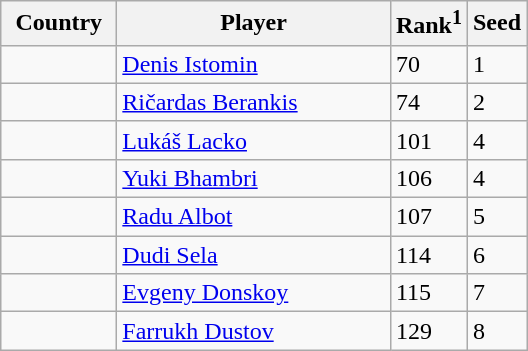<table class="sortable wikitable">
<tr>
<th width="70">Country</th>
<th width="175">Player</th>
<th>Rank<sup>1</sup></th>
<th>Seed</th>
</tr>
<tr>
<td></td>
<td><a href='#'>Denis Istomin</a></td>
<td>70</td>
<td>1</td>
</tr>
<tr>
<td></td>
<td><a href='#'>Ričardas Berankis</a></td>
<td>74</td>
<td>2</td>
</tr>
<tr>
<td></td>
<td><a href='#'>Lukáš Lacko</a></td>
<td>101</td>
<td>4</td>
</tr>
<tr>
<td></td>
<td><a href='#'>Yuki Bhambri</a></td>
<td>106</td>
<td>4</td>
</tr>
<tr>
<td></td>
<td><a href='#'>Radu Albot</a></td>
<td>107</td>
<td>5</td>
</tr>
<tr>
<td></td>
<td><a href='#'>Dudi Sela</a></td>
<td>114</td>
<td>6</td>
</tr>
<tr>
<td></td>
<td><a href='#'>Evgeny Donskoy</a></td>
<td>115</td>
<td>7</td>
</tr>
<tr>
<td></td>
<td><a href='#'>Farrukh Dustov</a></td>
<td>129</td>
<td>8</td>
</tr>
</table>
